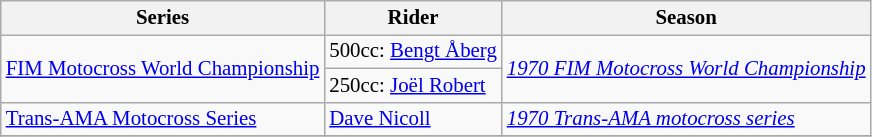<table class="wikitable" style="font-size: 87%;">
<tr>
<th>Series</th>
<th>Rider</th>
<th>Season</th>
</tr>
<tr>
<td rowspan=2><a href='#'>FIM Motocross World Championship</a></td>
<td>500cc:  <a href='#'>Bengt Åberg</a></td>
<td rowspan=2><em><a href='#'>1970 FIM Motocross World Championship</a></em></td>
</tr>
<tr>
<td>250cc:  <a href='#'>Joël Robert</a></td>
</tr>
<tr>
<td><a href='#'>Trans-AMA Motocross Series</a></td>
<td> <a href='#'>Dave Nicoll</a></td>
<td><em><a href='#'>1970 Trans-AMA motocross series</a></em></td>
</tr>
<tr>
</tr>
</table>
